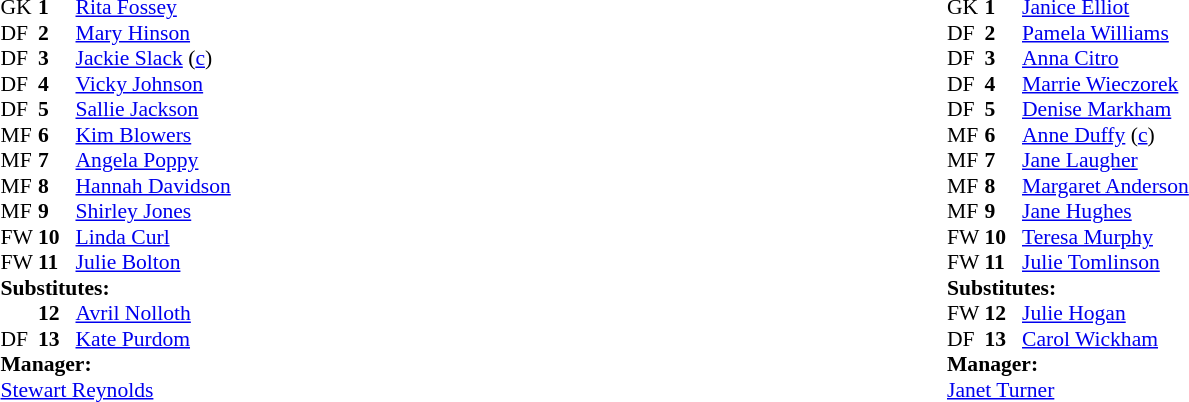<table style="width:100%;">
<tr>
<td style="vertical-align:top; width:50%;"><br><table style="font-size: 90%" cellspacing="0" cellpadding="0">
<tr>
<td colspan="4"></td>
</tr>
<tr>
<th width="25"></th>
<th width="25"></th>
</tr>
<tr>
<td>GK</td>
<td><strong>1</strong></td>
<td> <a href='#'>Rita Fossey</a></td>
</tr>
<tr>
<td>DF</td>
<td><strong>2</strong></td>
<td> <a href='#'>Mary Hinson</a></td>
</tr>
<tr>
<td>DF</td>
<td><strong>3</strong></td>
<td> <a href='#'>Jackie Slack</a> (<a href='#'>c</a>)</td>
</tr>
<tr>
<td>DF</td>
<td><strong>4</strong></td>
<td> <a href='#'>Vicky Johnson</a></td>
<td></td>
<td></td>
</tr>
<tr>
<td>DF</td>
<td><strong>5</strong></td>
<td> <a href='#'>Sallie Jackson</a></td>
</tr>
<tr>
<td>MF</td>
<td><strong>6</strong></td>
<td> <a href='#'>Kim Blowers</a></td>
</tr>
<tr>
<td>MF</td>
<td><strong>7</strong></td>
<td> <a href='#'>Angela Poppy</a></td>
</tr>
<tr>
<td>MF</td>
<td><strong>8</strong></td>
<td> <a href='#'>Hannah Davidson</a></td>
</tr>
<tr>
<td>MF</td>
<td><strong>9</strong></td>
<td> <a href='#'>Shirley Jones</a></td>
<td></td>
<td></td>
</tr>
<tr>
<td>FW</td>
<td><strong>10</strong></td>
<td> <a href='#'>Linda Curl</a></td>
</tr>
<tr>
<td>FW</td>
<td><strong>11</strong></td>
<td> <a href='#'>Julie Bolton</a></td>
</tr>
<tr>
<td colspan=4><strong>Substitutes:</strong></td>
</tr>
<tr>
<td></td>
<td><strong>12</strong></td>
<td> <a href='#'>Avril Nolloth</a></td>
<td></td>
<td></td>
</tr>
<tr>
<td>DF</td>
<td><strong>13</strong></td>
<td> <a href='#'>Kate Purdom</a></td>
<td></td>
<td></td>
</tr>
<tr>
<td colspan=4><strong>Manager:</strong></td>
</tr>
<tr>
<td colspan="4"> <a href='#'>Stewart Reynolds</a></td>
</tr>
</table>
</td>
<td style="vertical-align:top; width:50%;"><br><table style="font-size: 90%" cellspacing="0" cellpadding="0">
<tr>
<td colspan="4"></td>
</tr>
<tr>
<th width="25"></th>
<th width="25"></th>
</tr>
<tr>
<td>GK</td>
<td><strong>1</strong></td>
<td> <a href='#'>Janice Elliot</a></td>
</tr>
<tr>
<td>DF</td>
<td><strong>2</strong></td>
<td> <a href='#'>Pamela Williams</a></td>
</tr>
<tr>
<td>DF</td>
<td><strong>3</strong></td>
<td> <a href='#'>Anna Citro</a></td>
</tr>
<tr>
<td>DF</td>
<td><strong>4</strong></td>
<td> <a href='#'>Marrie Wieczorek</a></td>
</tr>
<tr>
<td>DF</td>
<td><strong>5</strong></td>
<td> <a href='#'>Denise Markham</a></td>
</tr>
<tr>
<td>MF</td>
<td><strong>6</strong></td>
<td> <a href='#'>Anne Duffy</a> (<a href='#'>c</a>)</td>
</tr>
<tr>
<td>MF</td>
<td><strong>7</strong></td>
<td> <a href='#'>Jane Laugher</a></td>
<td></td>
<td></td>
</tr>
<tr>
<td>MF</td>
<td><strong>8</strong></td>
<td> <a href='#'>Margaret Anderson</a></td>
</tr>
<tr>
<td>MF</td>
<td><strong>9</strong></td>
<td> <a href='#'>Jane Hughes</a></td>
<td></td>
<td></td>
</tr>
<tr>
<td>FW</td>
<td><strong>10</strong></td>
<td> <a href='#'>Teresa Murphy</a></td>
</tr>
<tr>
<td>FW</td>
<td><strong>11</strong></td>
<td> <a href='#'>Julie Tomlinson</a></td>
</tr>
<tr>
<td colspan=4><strong>Substitutes:</strong></td>
</tr>
<tr>
<td>FW</td>
<td><strong>12</strong></td>
<td> <a href='#'>Julie Hogan</a></td>
<td></td>
<td></td>
</tr>
<tr>
<td>DF</td>
<td><strong>13</strong></td>
<td> <a href='#'>Carol Wickham</a></td>
<td></td>
<td></td>
</tr>
<tr>
<td colspan=4><strong>Manager:</strong></td>
</tr>
<tr>
<td colspan="4"> <a href='#'>Janet Turner</a></td>
</tr>
</table>
</td>
</tr>
</table>
